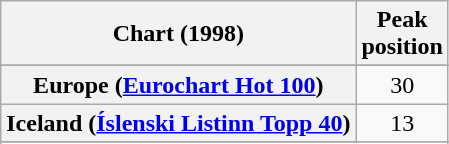<table class="wikitable sortable plainrowheaders" style="text-align:center">
<tr>
<th scope="col">Chart (1998)</th>
<th scope="col">Peak<br>position</th>
</tr>
<tr>
</tr>
<tr>
</tr>
<tr>
<th scope="row">Europe (<a href='#'>Eurochart Hot 100</a>)</th>
<td>30</td>
</tr>
<tr>
<th scope="row">Iceland (<a href='#'>Íslenski Listinn Topp 40</a>)</th>
<td>13</td>
</tr>
<tr>
</tr>
<tr>
</tr>
</table>
